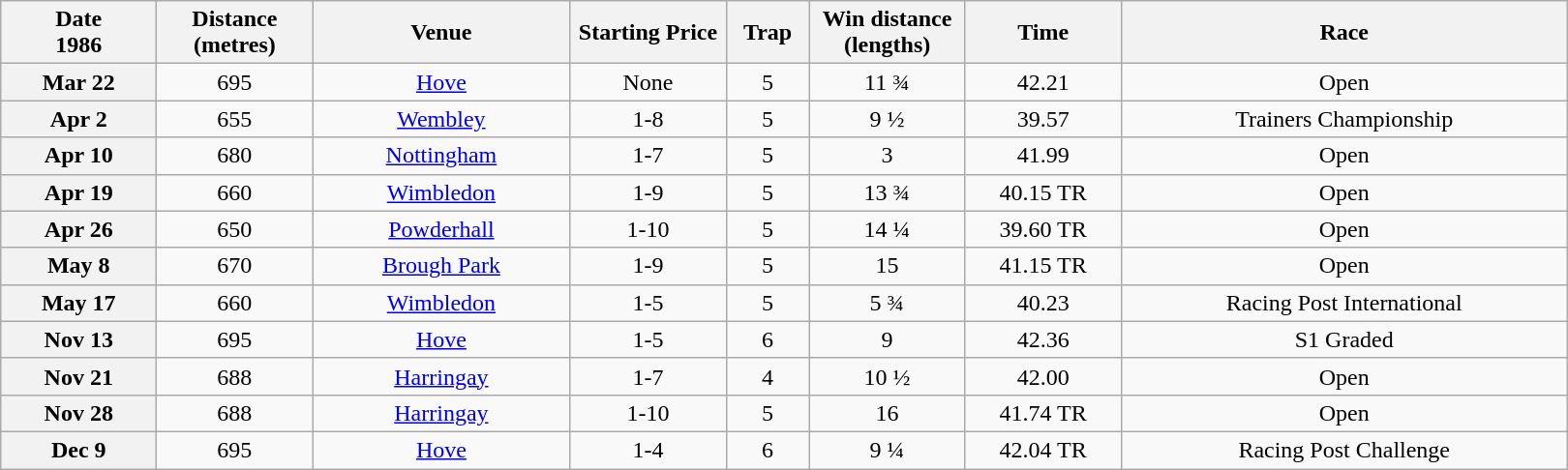<table class="wikitable" style="text-align:center">
<tr>
<th width=100>Date<br>1986</th>
<th width=100>Distance<br>(metres)</th>
<th width=170>Venue</th>
<th width=100>Starting Price</th>
<th width=50>Trap</th>
<th width=100>Win distance (lengths)</th>
<th width=100>Time</th>
<th width=300>Race</th>
</tr>
<tr>
<th>Mar 22</th>
<td>695</td>
<td><a href='#'>Hove</a></td>
<td>None</td>
<td>5</td>
<td>11 ¾</td>
<td>42.21</td>
<td>Open</td>
</tr>
<tr>
<th>Apr 2</th>
<td>655</td>
<td><a href='#'>Wembley</a></td>
<td>1-8</td>
<td>5</td>
<td>9 ½</td>
<td>39.57</td>
<td>Trainers Championship</td>
</tr>
<tr>
<th>Apr 10</th>
<td>680</td>
<td><a href='#'>Nottingham</a></td>
<td>1-7</td>
<td>5</td>
<td>3</td>
<td>41.99</td>
<td>Open</td>
</tr>
<tr>
<th>Apr 19</th>
<td>660</td>
<td><a href='#'>Wimbledon</a></td>
<td>1-9</td>
<td>5</td>
<td>13 ¾</td>
<td>40.15 TR</td>
<td>Open</td>
</tr>
<tr>
<th>Apr 26</th>
<td>650</td>
<td><a href='#'>Powderhall</a></td>
<td>1-10</td>
<td>5</td>
<td>14 ¼</td>
<td>39.60 TR</td>
<td>Open</td>
</tr>
<tr>
<th>May 8</th>
<td>670</td>
<td><a href='#'>Brough Park</a></td>
<td>1-9</td>
<td>5</td>
<td>15</td>
<td>41.15 TR</td>
<td>Open</td>
</tr>
<tr>
<th>May 17</th>
<td>660</td>
<td><a href='#'>Wimbledon</a></td>
<td>1-5</td>
<td>5</td>
<td>5 ¾</td>
<td>40.23</td>
<td>Racing Post International</td>
</tr>
<tr>
<th>Nov 13</th>
<td>695</td>
<td><a href='#'>Hove</a></td>
<td>1-5</td>
<td>6</td>
<td>9</td>
<td>42.36</td>
<td>S1 Graded</td>
</tr>
<tr>
<th>Nov 21</th>
<td>688</td>
<td><a href='#'>Harringay</a></td>
<td>1-7</td>
<td>4</td>
<td>10 ½</td>
<td>42.00</td>
<td>Open</td>
</tr>
<tr>
<th>Nov 28</th>
<td>688</td>
<td><a href='#'>Harringay</a></td>
<td>1-10</td>
<td>5</td>
<td>16</td>
<td>41.74 TR</td>
<td>Open</td>
</tr>
<tr>
<th>Dec 9</th>
<td>695</td>
<td><a href='#'>Hove</a></td>
<td>1-4</td>
<td>6</td>
<td>9 ¼</td>
<td>42.04 TR</td>
<td>Racing Post Challenge</td>
</tr>
</table>
